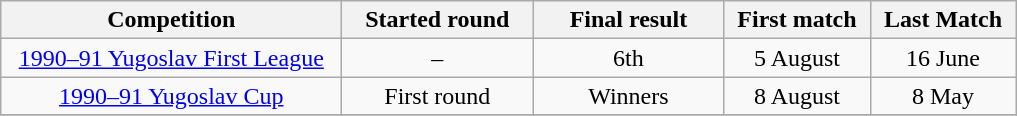<table class="wikitable" style="text-align: center;">
<tr>
<th width="220">Competition</th>
<th width="120">Started round</th>
<th width="120">Final result</th>
<th width="90">First match</th>
<th width="90">Last Match</th>
</tr>
<tr>
<td><a href='#'>1990–91 Yugoslav First League</a></td>
<td>–</td>
<td>6th</td>
<td>5 August</td>
<td>16 June</td>
</tr>
<tr>
<td><a href='#'>1990–91 Yugoslav Cup</a></td>
<td>First round</td>
<td>Winners</td>
<td>8 August</td>
<td>8 May</td>
</tr>
<tr>
</tr>
</table>
